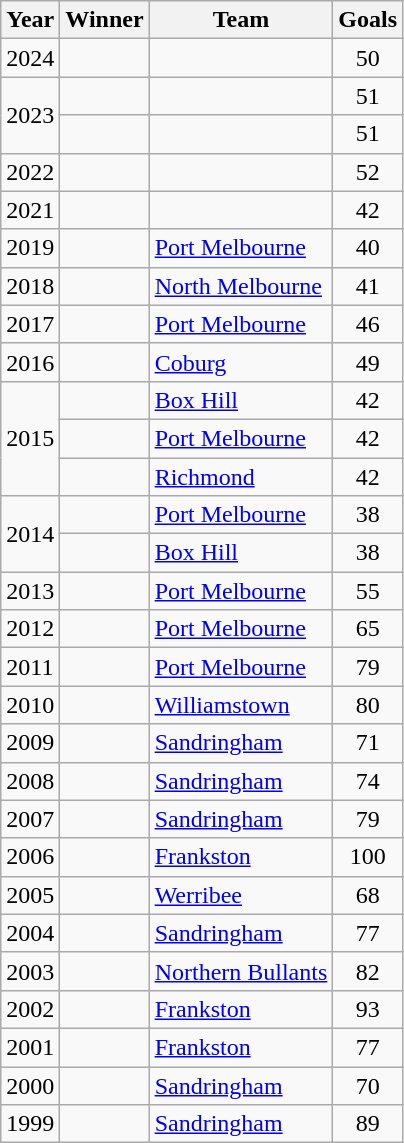<table class="wikitable sortable">
<tr>
<th>Year</th>
<th>Winner</th>
<th>Team</th>
<th>Goals</th>
</tr>
<tr>
<td>2024</td>
<td></td>
<td></td>
<td style="text-align:center;">50</td>
</tr>
<tr>
<td rowspan="2">2023</td>
<td></td>
<td></td>
<td style="text-align:center;">51</td>
</tr>
<tr>
<td></td>
<td></td>
<td style="text-align:center;">51</td>
</tr>
<tr>
<td>2022</td>
<td></td>
<td></td>
<td style="text-align:center;">52</td>
</tr>
<tr>
<td>2021</td>
<td></td>
<td></td>
<td style="text-align:center;">42</td>
</tr>
<tr>
<td>2019</td>
<td></td>
<td><a href='#'>Port Melbourne</a></td>
<td style="text-align:center;">40</td>
</tr>
<tr>
<td>2018</td>
<td></td>
<td><a href='#'>North Melbourne</a></td>
<td style="text-align:center;">41</td>
</tr>
<tr>
<td>2017</td>
<td></td>
<td><a href='#'>Port Melbourne</a></td>
<td style="text-align:center;">46</td>
</tr>
<tr>
<td>2016</td>
<td></td>
<td><a href='#'>Coburg</a></td>
<td style="text-align:center;">49</td>
</tr>
<tr>
<td rowspan="3">2015</td>
<td></td>
<td><a href='#'>Box Hill</a></td>
<td style="text-align:center;">42</td>
</tr>
<tr>
<td></td>
<td><a href='#'>Port Melbourne</a></td>
<td style="text-align:center;">42</td>
</tr>
<tr>
<td></td>
<td><a href='#'>Richmond</a></td>
<td style="text-align:center;">42</td>
</tr>
<tr>
<td rowspan="2">2014</td>
<td></td>
<td><a href='#'>Port Melbourne</a></td>
<td style="text-align:center;">38</td>
</tr>
<tr>
<td></td>
<td><a href='#'>Box Hill</a></td>
<td style="text-align:center;">38</td>
</tr>
<tr>
<td>2013</td>
<td></td>
<td><a href='#'>Port Melbourne</a></td>
<td style="text-align:center;">55</td>
</tr>
<tr>
<td>2012</td>
<td></td>
<td><a href='#'>Port Melbourne</a></td>
<td style="text-align:center;">65</td>
</tr>
<tr>
<td>2011</td>
<td></td>
<td><a href='#'>Port Melbourne</a></td>
<td style="text-align:center;">79</td>
</tr>
<tr>
<td>2010</td>
<td></td>
<td><a href='#'>Williamstown</a></td>
<td style="text-align:center;">80</td>
</tr>
<tr>
<td>2009</td>
<td></td>
<td><a href='#'>Sandringham</a></td>
<td style="text-align:center;">71</td>
</tr>
<tr>
<td>2008</td>
<td></td>
<td><a href='#'>Sandringham</a></td>
<td style="text-align:center;">74</td>
</tr>
<tr>
<td>2007</td>
<td></td>
<td><a href='#'>Sandringham</a></td>
<td style="text-align:center;">79</td>
</tr>
<tr>
<td>2006</td>
<td></td>
<td><a href='#'>Frankston</a></td>
<td style="text-align:center;">100</td>
</tr>
<tr>
<td>2005</td>
<td></td>
<td><a href='#'>Werribee</a></td>
<td style="text-align:center;">68</td>
</tr>
<tr>
<td>2004</td>
<td></td>
<td><a href='#'>Sandringham</a></td>
<td style="text-align:center;">77</td>
</tr>
<tr>
<td>2003</td>
<td></td>
<td><a href='#'>Northern Bullants</a></td>
<td style="text-align:center;">82</td>
</tr>
<tr>
<td>2002</td>
<td></td>
<td><a href='#'>Frankston</a></td>
<td style="text-align:center;">93</td>
</tr>
<tr>
<td>2001</td>
<td></td>
<td><a href='#'>Frankston</a></td>
<td style="text-align:center;">77</td>
</tr>
<tr>
<td>2000</td>
<td></td>
<td><a href='#'>Sandringham</a></td>
<td style="text-align:center;">70</td>
</tr>
<tr>
<td>1999</td>
<td></td>
<td><a href='#'>Sandringham</a></td>
<td style="text-align:center;">89</td>
</tr>
</table>
